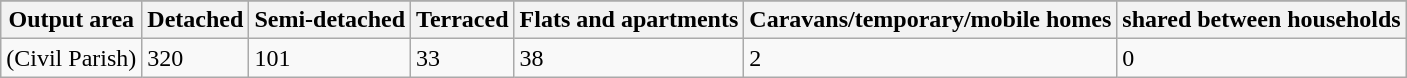<table class="wikitable">
<tr>
</tr>
<tr>
<th>Output area</th>
<th>Detached</th>
<th>Semi-detached</th>
<th>Terraced</th>
<th>Flats and apartments</th>
<th>Caravans/temporary/mobile homes</th>
<th>shared between households</th>
</tr>
<tr>
<td>(Civil Parish)</td>
<td>320</td>
<td>101</td>
<td>33</td>
<td>38</td>
<td>2</td>
<td>0</td>
</tr>
</table>
